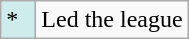<table class="wikitable">
<tr>
<td style="background:#CFECEC; width:1em">*</td>
<td>Led the league</td>
</tr>
</table>
